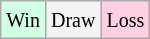<table class="wikitable">
<tr>
<td style="background-color: #d0ffe3;"><small>Win</small></td>
<td style="background-color: #f3f3f3;"><small>Draw</small></td>
<td style="background-color: #ffd0e3;"><small>Loss</small></td>
</tr>
</table>
